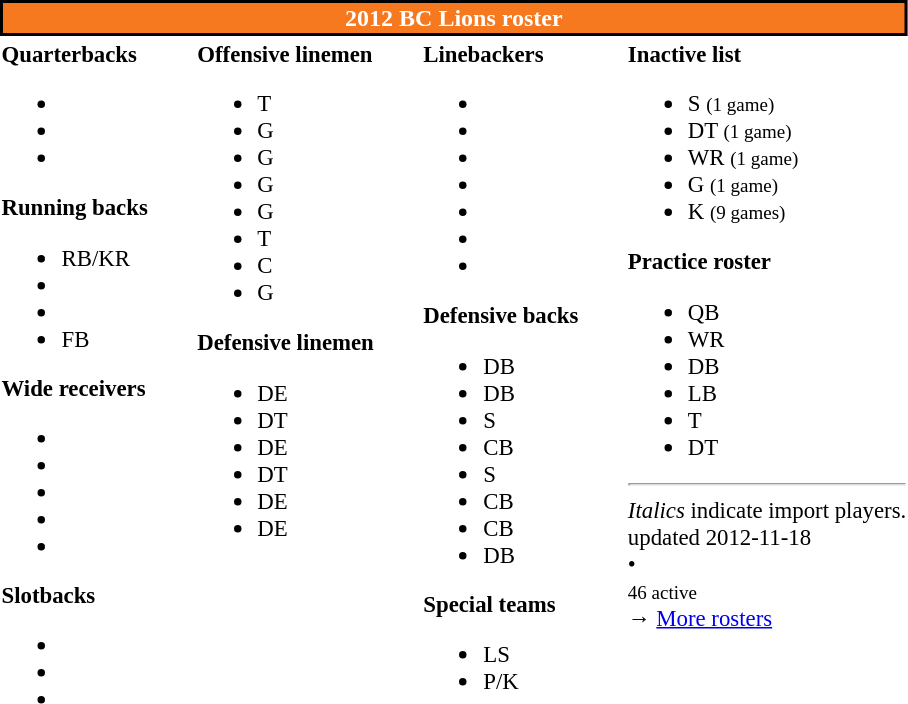<table class="toccolours" style="text-align: left;">
<tr>
<th colspan="7" style="background-color: #F6791F; color:white; border:2px solid black;text-align:center;">2012 BC Lions roster</th>
</tr>
<tr>
<td style="font-size: 95%;" valign="top"><strong>Quarterbacks</strong><br><ul><li></li><li></li><li></li></ul><strong>Running backs</strong><ul><li> RB/KR</li><li></li><li></li><li> FB</li></ul><strong>Wide receivers</strong><ul><li></li><li></li><li></li><li></li><li></li></ul><strong>Slotbacks</strong><ul><li></li><li></li><li></li></ul></td>
<td style="width: 25px;"></td>
<td style="font-size: 95%;" valign="top"><strong>Offensive linemen</strong><br><ul><li> T</li><li> G</li><li> G</li><li> G</li><li> G</li><li> T</li><li> C</li><li> G</li></ul><strong>Defensive linemen</strong><ul><li> DE</li><li> DT</li><li> DE</li><li> DT</li><li> DE</li><li> DE</li></ul></td>
<td style="width: 25px;"></td>
<td style="font-size: 95%;" valign="top"><strong>Linebackers</strong><br><ul><li></li><li></li><li></li><li></li><li></li><li></li><li></li></ul><strong>Defensive backs</strong><ul><li> DB</li><li> DB</li><li> S</li><li> CB</li><li> S</li><li> CB</li><li> CB</li><li> DB</li></ul><strong>Special teams</strong><ul><li> LS</li><li> P/K</li></ul></td>
<td style="width: 25px;"></td>
<td style="font-size: 95%;" valign="top"><strong>Inactive list</strong><br><ul><li> S  <small>(1 game)</small></li><li> DT  <small>(1 game)</small></li><li> WR  <small>(1 game)</small></li><li> G  <small>(1 game)</small></li><li> K  <small>(9 games)</small></li></ul><strong>Practice roster</strong><ul><li> QB</li><li> WR</li><li> DB</li><li> LB</li><li> T</li><li> DT</li></ul><hr>
<em>Italics</em> indicate import players.<br>
<span></span> updated 2012-11-18<br>
<span></span> • <span></span><br>
<small>46 active</small><br>→ <a href='#'>More rosters</a></td>
</tr>
<tr>
</tr>
</table>
